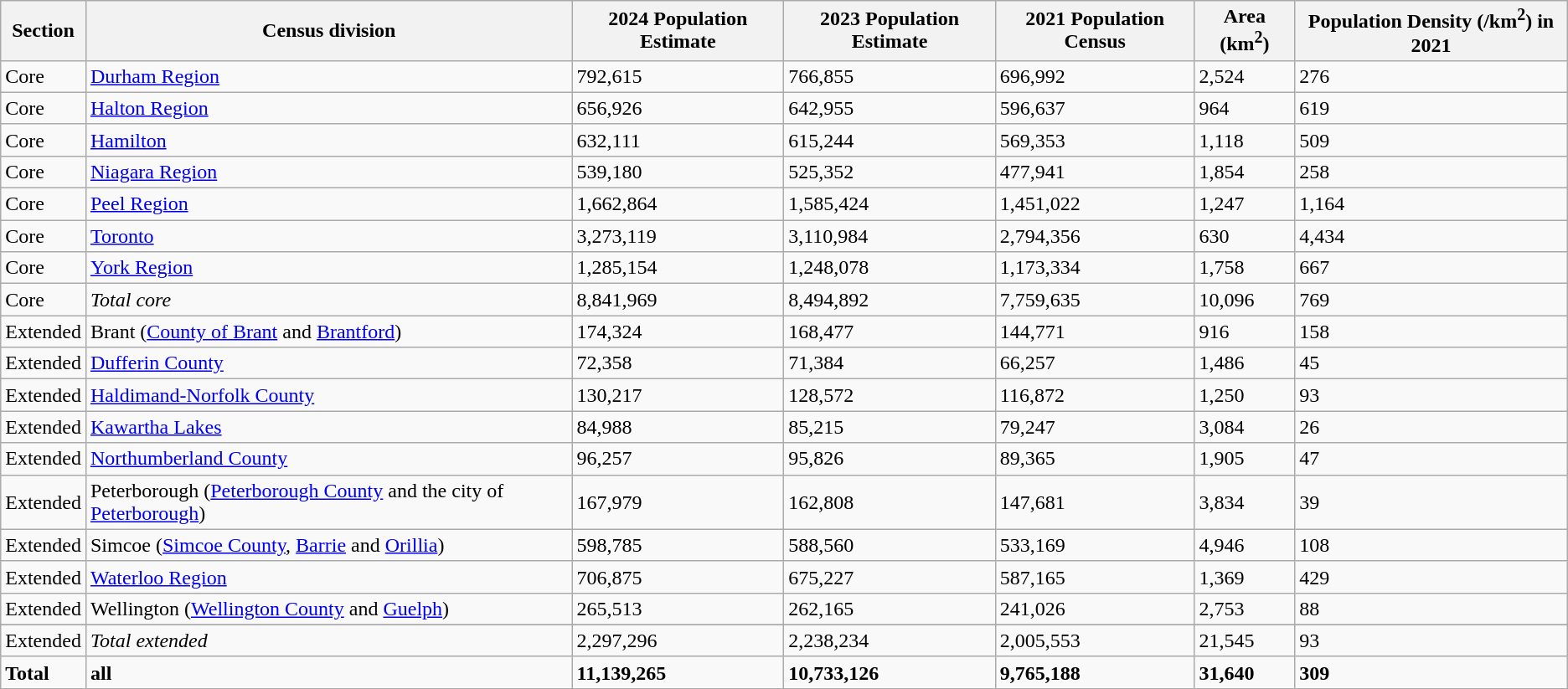<table class="wikitable sortable">
<tr>
<th>Section</th>
<th>Census division</th>
<th>2024 Population Estimate</th>
<th>2023 Population Estimate</th>
<th>2021 Population Census</th>
<th>Area (km<sup>2</sup>)</th>
<th>Population Density (/km<sup>2</sup>) in 2021</th>
</tr>
<tr>
<td>Core</td>
<td><a href='#'>Durham Region</a></td>
<td>792,615</td>
<td>766,855</td>
<td>696,992</td>
<td>2,524</td>
<td>276</td>
</tr>
<tr>
<td>Core</td>
<td><a href='#'>Halton Region</a></td>
<td>656,926</td>
<td>642,955</td>
<td>596,637</td>
<td>964</td>
<td>619</td>
</tr>
<tr>
<td>Core</td>
<td><a href='#'>Hamilton</a></td>
<td>632,111</td>
<td>615,244</td>
<td>569,353</td>
<td>1,118</td>
<td>509</td>
</tr>
<tr>
<td>Core</td>
<td><a href='#'>Niagara Region</a></td>
<td>539,180</td>
<td>525,352</td>
<td>477,941</td>
<td>1,854</td>
<td>258</td>
</tr>
<tr>
<td>Core</td>
<td><a href='#'>Peel Region</a></td>
<td>1,662,864</td>
<td>1,585,424</td>
<td>1,451,022</td>
<td>1,247</td>
<td>1,164</td>
</tr>
<tr>
<td>Core</td>
<td><a href='#'>Toronto</a></td>
<td>3,273,119</td>
<td>3,110,984</td>
<td>2,794,356</td>
<td>630</td>
<td>4,434</td>
</tr>
<tr>
<td>Core</td>
<td><a href='#'>York Region</a></td>
<td>1,285,154</td>
<td>1,248,078</td>
<td>1,173,334</td>
<td>1,758</td>
<td>667</td>
</tr>
<tr>
<td>Core</td>
<td data-sort-value="zzzz"><em>Total core</em></td>
<td>8,841,969</td>
<td>8,494,892</td>
<td>7,759,635</td>
<td>10,096</td>
<td>769</td>
</tr>
<tr>
<td>Extended</td>
<td>Brant (<a href='#'>County of Brant</a> and <a href='#'>Brantford</a>)</td>
<td>174,324</td>
<td>168,477</td>
<td>144,771</td>
<td>916</td>
<td>158</td>
</tr>
<tr>
<td>Extended</td>
<td><a href='#'>Dufferin County</a></td>
<td>72,358</td>
<td>71,384</td>
<td>66,257</td>
<td>1,486</td>
<td>45</td>
</tr>
<tr>
<td>Extended</td>
<td><a href='#'>Haldimand-Norfolk County</a></td>
<td>130,217</td>
<td>128,572</td>
<td>116,872</td>
<td>1,250</td>
<td>93</td>
</tr>
<tr>
<td>Extended</td>
<td><a href='#'>Kawartha Lakes</a></td>
<td>84,988</td>
<td>85,215</td>
<td>79,247</td>
<td>3,084</td>
<td>26</td>
</tr>
<tr>
<td>Extended</td>
<td><a href='#'>Northumberland County</a></td>
<td>96,257</td>
<td>95,826</td>
<td>89,365</td>
<td>1,905</td>
<td>47</td>
</tr>
<tr>
<td>Extended</td>
<td>Peterborough (<a href='#'>Peterborough County</a> and the city of <a href='#'>Peterborough</a>)</td>
<td>167,979</td>
<td>162,808</td>
<td>147,681</td>
<td>3,834</td>
<td>39</td>
</tr>
<tr>
<td>Extended</td>
<td>Simcoe (<a href='#'>Simcoe County</a>, <a href='#'>Barrie</a> and <a href='#'>Orillia</a>)</td>
<td>598,785</td>
<td>588,560</td>
<td>533,169</td>
<td>4,946</td>
<td>108</td>
</tr>
<tr>
<td>Extended</td>
<td><a href='#'>Waterloo Region</a></td>
<td>706,875</td>
<td>675,227</td>
<td>587,165</td>
<td>1,369</td>
<td>429</td>
</tr>
<tr>
<td>Extended</td>
<td>Wellington (<a href='#'>Wellington County</a> and <a href='#'>Guelph</a>)</td>
<td>265,513</td>
<td>262,165</td>
<td>241,026</td>
<td>2,753</td>
<td>88</td>
</tr>
<tr>
</tr>
<tr>
<td>Extended</td>
<td data-sort-value="zzzy"><em>Total extended</em></td>
<td>2,297,296</td>
<td>2,238,234</td>
<td>2,005,553</td>
<td>21,545</td>
<td>93</td>
</tr>
<tr>
<td data-sort-value="zzzz"><strong>Total</strong></td>
<td><strong>all</strong></td>
<td><strong>11,139,265</strong></td>
<td><strong>10,733,126</strong></td>
<td><strong>9,765,188</strong></td>
<td><strong>31,640</strong></td>
<td><strong>309</strong></td>
</tr>
</table>
